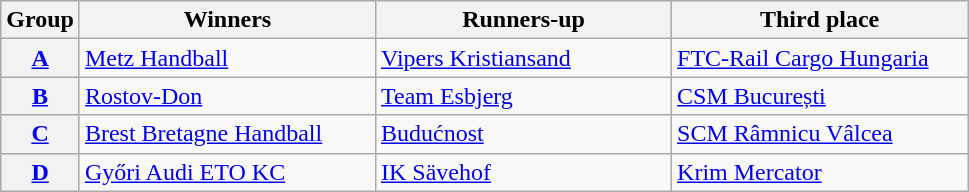<table class=wikitable>
<tr>
<th>Group</th>
<th width=190>Winners</th>
<th width=190>Runners-up</th>
<th width=190>Third place</th>
</tr>
<tr>
<th><a href='#'>A</a></th>
<td> <a href='#'>Metz Handball</a></td>
<td> <a href='#'>Vipers Kristiansand</a></td>
<td> <a href='#'>FTC-Rail Cargo Hungaria</a></td>
</tr>
<tr>
<th><a href='#'>B</a></th>
<td> <a href='#'>Rostov-Don</a></td>
<td> <a href='#'>Team Esbjerg</a></td>
<td> <a href='#'>CSM București</a></td>
</tr>
<tr>
<th><a href='#'>C</a></th>
<td> <a href='#'>Brest Bretagne Handball</a></td>
<td> <a href='#'>Budućnost</a></td>
<td> <a href='#'>SCM Râmnicu Vâlcea</a></td>
</tr>
<tr>
<th><a href='#'>D</a></th>
<td> <a href='#'>Győri Audi ETO KC</a></td>
<td> <a href='#'>IK Sävehof</a></td>
<td> <a href='#'>Krim Mercator</a></td>
</tr>
</table>
